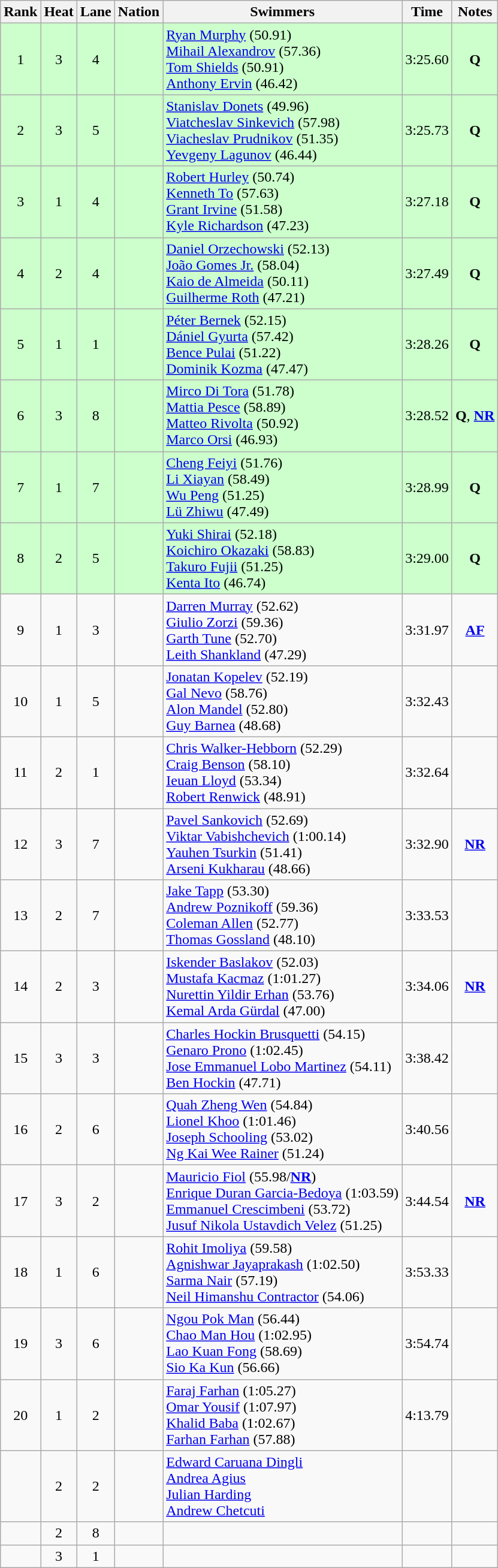<table class="wikitable sortable" style="text-align:center">
<tr>
<th>Rank</th>
<th>Heat</th>
<th>Lane</th>
<th>Nation</th>
<th>Swimmers</th>
<th>Time</th>
<th>Notes</th>
</tr>
<tr bgcolor=ccffcc>
<td>1</td>
<td>3</td>
<td>4</td>
<td align=left></td>
<td align=left><a href='#'>Ryan Murphy</a> (50.91)<br><a href='#'>Mihail Alexandrov</a> (57.36)<br><a href='#'>Tom Shields</a> (50.91)<br><a href='#'>Anthony Ervin</a> (46.42)</td>
<td>3:25.60</td>
<td><strong>Q</strong></td>
</tr>
<tr bgcolor=ccffcc>
<td>2</td>
<td>3</td>
<td>5</td>
<td align=left></td>
<td align=left><a href='#'>Stanislav Donets</a> (49.96)<br><a href='#'>Viatcheslav Sinkevich</a> (57.98)<br><a href='#'>Viacheslav Prudnikov</a> (51.35)<br><a href='#'>Yevgeny Lagunov</a> (46.44)</td>
<td>3:25.73</td>
<td><strong>Q</strong></td>
</tr>
<tr bgcolor=ccffcc>
<td>3</td>
<td>1</td>
<td>4</td>
<td align=left></td>
<td align=left><a href='#'>Robert Hurley</a> (50.74)<br><a href='#'>Kenneth To</a> (57.63)<br><a href='#'>Grant Irvine</a> (51.58)<br><a href='#'>Kyle Richardson</a> (47.23)</td>
<td>3:27.18</td>
<td><strong>Q</strong></td>
</tr>
<tr bgcolor=ccffcc>
<td>4</td>
<td>2</td>
<td>4</td>
<td align=left></td>
<td align=left><a href='#'>Daniel Orzechowski</a> (52.13)<br><a href='#'>João Gomes Jr.</a> (58.04)<br><a href='#'>Kaio de Almeida</a> (50.11)<br><a href='#'>Guilherme Roth</a> (47.21)</td>
<td>3:27.49</td>
<td><strong>Q</strong></td>
</tr>
<tr bgcolor=ccffcc>
<td>5</td>
<td>1</td>
<td>1</td>
<td align=left></td>
<td align=left><a href='#'>Péter Bernek</a> (52.15)<br><a href='#'>Dániel Gyurta</a> (57.42)<br><a href='#'>Bence Pulai</a> (51.22)<br><a href='#'>Dominik Kozma</a> (47.47)</td>
<td>3:28.26</td>
<td><strong>Q</strong></td>
</tr>
<tr bgcolor=ccffcc>
<td>6</td>
<td>3</td>
<td>8</td>
<td align=left></td>
<td align=left><a href='#'>Mirco Di Tora</a> (51.78)<br><a href='#'>Mattia Pesce</a> (58.89)<br><a href='#'>Matteo Rivolta</a> (50.92)<br><a href='#'>Marco Orsi</a> (46.93)</td>
<td>3:28.52</td>
<td><strong>Q</strong>, <strong><a href='#'>NR</a></strong></td>
</tr>
<tr bgcolor=ccffcc>
<td>7</td>
<td>1</td>
<td>7</td>
<td align=left></td>
<td align=left><a href='#'>Cheng Feiyi</a> (51.76)<br><a href='#'>Li Xiayan</a> (58.49)<br><a href='#'>Wu Peng</a> (51.25)<br><a href='#'>Lü Zhiwu</a> (47.49)</td>
<td>3:28.99</td>
<td><strong>Q</strong></td>
</tr>
<tr bgcolor=ccffcc>
<td>8</td>
<td>2</td>
<td>5</td>
<td align=left></td>
<td align=left><a href='#'>Yuki Shirai</a> (52.18)<br><a href='#'>Koichiro Okazaki</a> (58.83)<br><a href='#'>Takuro Fujii</a> (51.25)<br><a href='#'>Kenta Ito</a> (46.74)</td>
<td>3:29.00</td>
<td><strong>Q</strong></td>
</tr>
<tr>
<td>9</td>
<td>1</td>
<td>3</td>
<td align=left></td>
<td align=left><a href='#'>Darren Murray</a> (52.62)<br><a href='#'>Giulio Zorzi</a> (59.36)<br><a href='#'>Garth Tune</a> (52.70)<br><a href='#'>Leith Shankland</a> (47.29)</td>
<td>3:31.97</td>
<td><strong><a href='#'>AF</a></strong></td>
</tr>
<tr>
<td>10</td>
<td>1</td>
<td>5</td>
<td align=left></td>
<td align=left><a href='#'>Jonatan Kopelev</a> (52.19)<br><a href='#'>Gal Nevo</a> (58.76)<br><a href='#'>Alon Mandel</a> (52.80)<br><a href='#'>Guy Barnea</a> (48.68)</td>
<td>3:32.43</td>
<td></td>
</tr>
<tr>
<td>11</td>
<td>2</td>
<td>1</td>
<td align=left></td>
<td align=left><a href='#'>Chris Walker-Hebborn</a> (52.29)<br><a href='#'>Craig Benson</a> (58.10)<br><a href='#'>Ieuan Lloyd</a> (53.34)<br><a href='#'>Robert Renwick</a> (48.91)</td>
<td>3:32.64</td>
<td></td>
</tr>
<tr>
<td>12</td>
<td>3</td>
<td>7</td>
<td align=left></td>
<td align=left><a href='#'>Pavel Sankovich</a> (52.69)<br><a href='#'>Viktar Vabishchevich</a> (1:00.14)<br><a href='#'>Yauhen Tsurkin</a> (51.41)<br><a href='#'>Arseni Kukharau</a> (48.66)</td>
<td>3:32.90</td>
<td><strong><a href='#'>NR</a></strong></td>
</tr>
<tr>
<td>13</td>
<td>2</td>
<td>7</td>
<td align=left></td>
<td align=left><a href='#'>Jake Tapp</a> (53.30)<br><a href='#'>Andrew Poznikoff</a> (59.36)<br><a href='#'>Coleman Allen</a> (52.77)<br><a href='#'>Thomas Gossland</a> (48.10)</td>
<td>3:33.53</td>
<td></td>
</tr>
<tr>
<td>14</td>
<td>2</td>
<td>3</td>
<td align=left></td>
<td align=left><a href='#'>Iskender Baslakov</a> (52.03)<br><a href='#'>Mustafa Kacmaz</a> (1:01.27)<br><a href='#'>Nurettin Yildir Erhan</a> (53.76)<br><a href='#'>Kemal Arda Gürdal</a> (47.00)</td>
<td>3:34.06</td>
<td><strong><a href='#'>NR</a></strong></td>
</tr>
<tr>
<td>15</td>
<td>3</td>
<td>3</td>
<td align=left></td>
<td align=left><a href='#'>Charles Hockin Brusquetti</a> (54.15)<br><a href='#'>Genaro Prono</a> (1:02.45)<br><a href='#'>Jose Emmanuel Lobo Martinez</a> (54.11)<br><a href='#'>Ben Hockin</a> (47.71)</td>
<td>3:38.42</td>
<td></td>
</tr>
<tr>
<td>16</td>
<td>2</td>
<td>6</td>
<td align=left></td>
<td align=left><a href='#'>Quah Zheng Wen</a> (54.84)<br><a href='#'>Lionel Khoo</a> (1:01.46)<br><a href='#'>Joseph Schooling</a> (53.02)<br><a href='#'>Ng Kai Wee Rainer</a> (51.24)</td>
<td>3:40.56</td>
<td></td>
</tr>
<tr>
<td>17</td>
<td>3</td>
<td>2</td>
<td align=left></td>
<td align=left><a href='#'>Mauricio Fiol</a> (55.98/<strong><a href='#'>NR</a></strong>)<br><a href='#'>Enrique Duran Garcia-Bedoya</a> (1:03.59)<br><a href='#'>Emmanuel Crescimbeni</a> (53.72)<br><a href='#'>Jusuf Nikola Ustavdich Velez</a> (51.25)</td>
<td>3:44.54</td>
<td><strong><a href='#'>NR</a></strong></td>
</tr>
<tr>
<td>18</td>
<td>1</td>
<td>6</td>
<td align=left></td>
<td align=left><a href='#'>Rohit Imoliya</a> (59.58)<br><a href='#'>Agnishwar Jayaprakash</a> (1:02.50)<br><a href='#'>Sarma Nair</a> (57.19)<br><a href='#'>Neil Himanshu Contractor</a> (54.06)</td>
<td>3:53.33</td>
<td></td>
</tr>
<tr>
<td>19</td>
<td>3</td>
<td>6</td>
<td align=left></td>
<td align=left><a href='#'>Ngou Pok Man</a> (56.44)<br><a href='#'>Chao Man Hou</a> (1:02.95)<br><a href='#'>Lao Kuan Fong</a> (58.69)<br><a href='#'>Sio Ka Kun</a> (56.66)</td>
<td>3:54.74</td>
<td></td>
</tr>
<tr>
<td>20</td>
<td>1</td>
<td>2</td>
<td align=left></td>
<td align=left><a href='#'>Faraj Farhan</a> (1:05.27)<br><a href='#'>Omar Yousif</a> (1:07.97)<br><a href='#'>Khalid Baba</a> (1:02.67)<br><a href='#'>Farhan Farhan</a> (57.88)</td>
<td>4:13.79</td>
<td></td>
</tr>
<tr>
<td></td>
<td>2</td>
<td>2</td>
<td align=left></td>
<td align=left><a href='#'>Edward Caruana Dingli</a><br><a href='#'>Andrea Agius</a> <br><a href='#'>Julian Harding</a><br><a href='#'>Andrew Chetcuti</a></td>
<td></td>
<td></td>
</tr>
<tr>
<td></td>
<td>2</td>
<td>8</td>
<td align=left></td>
<td></td>
<td></td>
<td></td>
</tr>
<tr>
<td></td>
<td>3</td>
<td>1</td>
<td align=left></td>
<td></td>
<td></td>
<td></td>
</tr>
</table>
